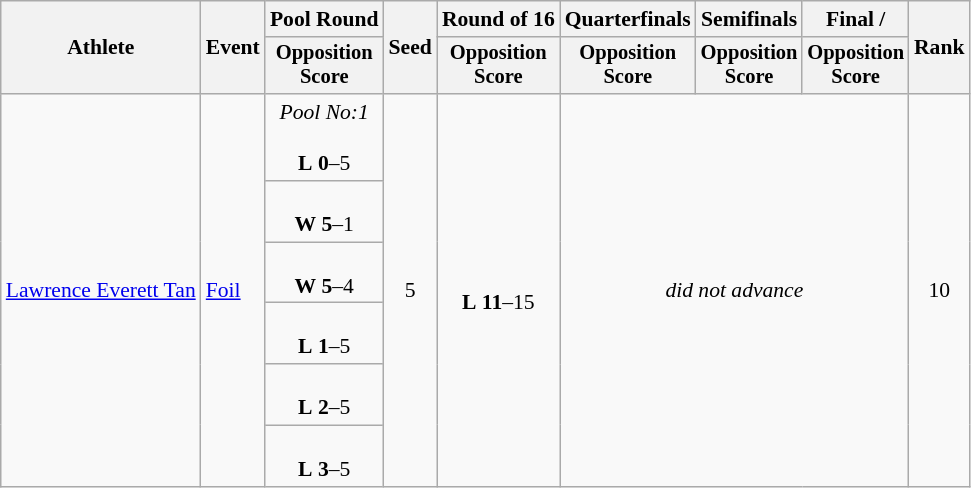<table class=wikitable style="font-size:90%">
<tr>
<th rowspan="2">Athlete</th>
<th rowspan="2">Event</th>
<th>Pool Round</th>
<th rowspan="2">Seed</th>
<th>Round of 16</th>
<th>Quarterfinals</th>
<th>Semifinals</th>
<th>Final / </th>
<th rowspan=2>Rank</th>
</tr>
<tr style="font-size:95%">
<th>Opposition<br>Score</th>
<th>Opposition<br>Score</th>
<th>Opposition<br>Score</th>
<th>Opposition<br>Score</th>
<th>Opposition<br>Score</th>
</tr>
<tr align=center>
<td align=left rowspan=6><a href='#'>Lawrence Everett Tan</a></td>
<td align=left rowspan=6><a href='#'>Foil</a></td>
<td><em>Pool No:1</em><br><small>  </small><br> <strong>L</strong> <strong>0</strong>–5</td>
<td rowspan=6>5</td>
<td rowspan=6><small>  </small><br> <strong>L</strong> <strong>11</strong>–15</td>
<td rowspan=6 colspan=3><em>did not advance</em></td>
<td rowspan=6>10</td>
</tr>
<tr>
<td align=center><small>  </small><br> <strong>W</strong> <strong>5</strong>–1</td>
</tr>
<tr>
<td align=center><small>  </small><br> <strong>W</strong> <strong>5</strong>–4</td>
</tr>
<tr>
<td align=center><small>  </small><br> <strong>L</strong> <strong>1</strong>–5</td>
</tr>
<tr>
<td align=center><small>  </small><br> <strong>L</strong> <strong>2</strong>–5</td>
</tr>
<tr>
<td align=center><small>  </small><br> <strong>L</strong> <strong>3</strong>–5</td>
</tr>
</table>
